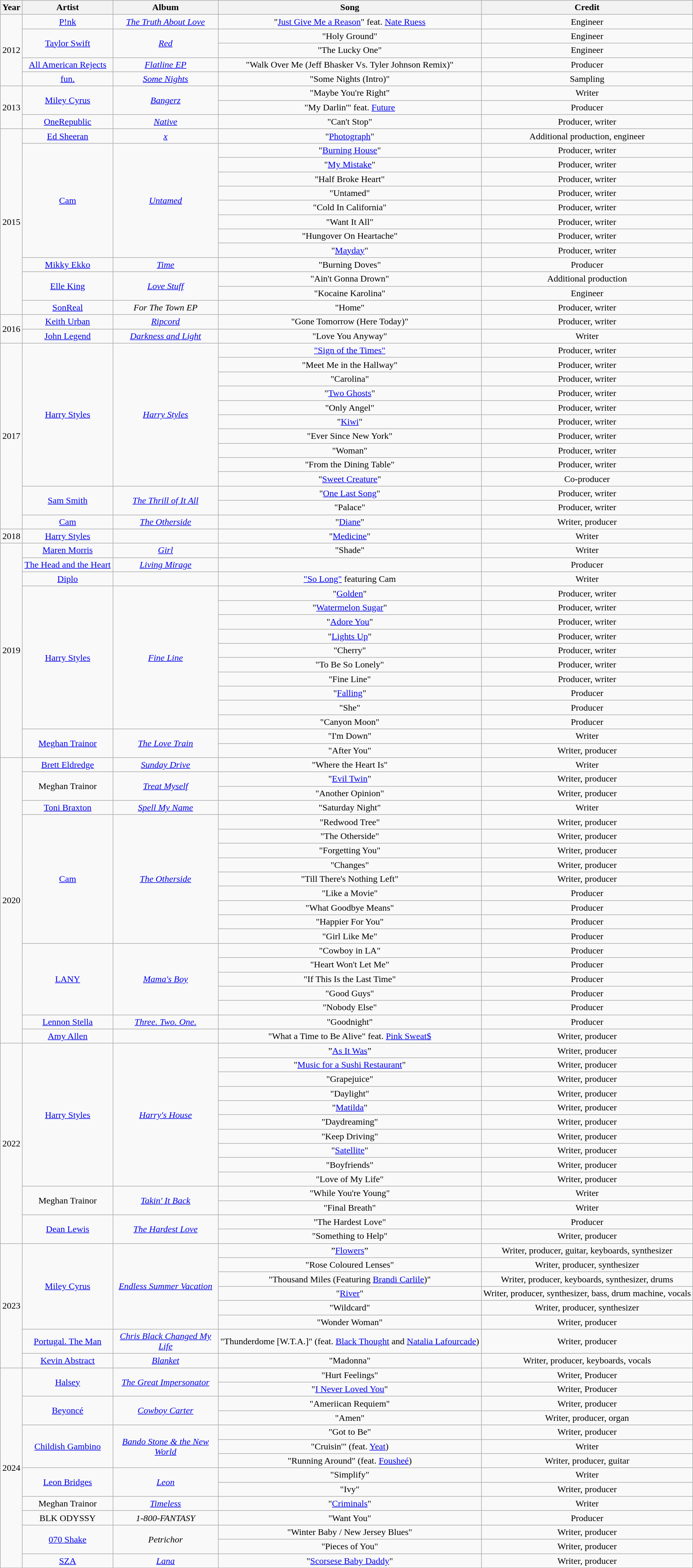<table class="wikitable plainrowheaders" style="text-align:center;">
<tr>
<th scope="col">Year</th>
<th scope="col">Artist</th>
<th scope="col" style="width:180px;">Album</th>
<th scope="col">Song</th>
<th scope="col">Credit</th>
</tr>
<tr>
<td rowspan="5">2012</td>
<td><a href='#'>P!nk</a></td>
<td><em><a href='#'>The Truth About Love</a></em></td>
<td>"<a href='#'>Just Give Me a Reason</a>" feat. <a href='#'>Nate Ruess</a></td>
<td>Engineer</td>
</tr>
<tr>
<td rowspan="2"><a href='#'>Taylor Swift</a></td>
<td rowspan="2"><em><a href='#'>Red</a></em></td>
<td>"Holy Ground"</td>
<td>Engineer</td>
</tr>
<tr>
<td>"The Lucky One"</td>
<td>Engineer</td>
</tr>
<tr>
<td><a href='#'>All American Rejects</a></td>
<td><em><a href='#'>Flatline EP</a></em></td>
<td>"Walk Over Me (Jeff Bhasker Vs. Tyler Johnson Remix)"</td>
<td>Producer</td>
</tr>
<tr>
<td><a href='#'>fun.</a></td>
<td><a href='#'><em>Some Nights</em></a></td>
<td>"Some Nights (Intro)"</td>
<td>Sampling</td>
</tr>
<tr>
<td rowspan="3">2013</td>
<td rowspan="2"><a href='#'>Miley Cyrus</a></td>
<td rowspan="2"><em><a href='#'>Bangerz</a></em></td>
<td>"Maybe You're Right"</td>
<td>Writer</td>
</tr>
<tr>
<td>"My Darlin'" feat. <a href='#'>Future</a></td>
<td>Producer</td>
</tr>
<tr>
<td><a href='#'>OneRepublic</a></td>
<td><em><a href='#'>Native</a></em></td>
<td>"Can't Stop"</td>
<td>Producer, writer</td>
</tr>
<tr>
<td rowspan="13">2015</td>
<td><a href='#'>Ed Sheeran</a></td>
<td><a href='#'><em>x</em></a></td>
<td>"<a href='#'>Photograph</a>"</td>
<td>Additional production, engineer</td>
</tr>
<tr>
<td rowspan="8"><a href='#'>Cam</a></td>
<td rowspan="8"><em><a href='#'>Untamed</a></em></td>
<td>"<a href='#'>Burning House</a>"</td>
<td>Producer, writer</td>
</tr>
<tr>
<td>"<a href='#'>My Mistake</a>"</td>
<td>Producer, writer</td>
</tr>
<tr>
<td>"Half Broke Heart"</td>
<td>Producer, writer</td>
</tr>
<tr>
<td>"Untamed"</td>
<td>Producer, writer</td>
</tr>
<tr>
<td>"Cold In California"</td>
<td>Producer, writer</td>
</tr>
<tr>
<td>"Want It All"</td>
<td>Producer, writer</td>
</tr>
<tr>
<td>"Hungover On Heartache"</td>
<td>Producer, writer</td>
</tr>
<tr>
<td>"<a href='#'>Mayday</a>"</td>
<td>Producer, writer</td>
</tr>
<tr>
<td><a href='#'>Mikky Ekko</a></td>
<td><a href='#'><em>Time</em></a></td>
<td>"Burning Doves"</td>
<td>Producer</td>
</tr>
<tr>
<td rowspan="2"><a href='#'>Elle King</a></td>
<td rowspan="2"><em><a href='#'>Love Stuff</a></em></td>
<td>"Ain't Gonna Drown"</td>
<td>Additional production</td>
</tr>
<tr>
<td>"Kocaine Karolina"</td>
<td>Engineer</td>
</tr>
<tr>
<td><a href='#'>SonReal</a></td>
<td><em>For The Town EP</em></td>
<td>"Home"</td>
<td>Producer, writer</td>
</tr>
<tr>
<td rowspan="2">2016</td>
<td><a href='#'>Keith Urban</a></td>
<td><em><a href='#'>Ripcord</a></em></td>
<td>"Gone Tomorrow (Here Today)"</td>
<td>Producer, writer</td>
</tr>
<tr>
<td><a href='#'>John Legend</a></td>
<td><em><a href='#'>Darkness and Light</a></em></td>
<td>"Love You Anyway"</td>
<td>Writer</td>
</tr>
<tr>
<td rowspan="13">2017</td>
<td rowspan="10"><a href='#'>Harry Styles</a></td>
<td rowspan="10"><a href='#'><em>Harry Styles</em></a></td>
<td><a href='#'>"Sign of the Times"</a></td>
<td>Producer, writer</td>
</tr>
<tr>
<td>"Meet Me in the Hallway"</td>
<td>Producer, writer</td>
</tr>
<tr>
<td>"Carolina"</td>
<td>Producer, writer</td>
</tr>
<tr>
<td>"<a href='#'>Two Ghosts</a>"</td>
<td>Producer, writer</td>
</tr>
<tr>
<td>"Only Angel"</td>
<td>Producer, writer</td>
</tr>
<tr>
<td>"<a href='#'>Kiwi</a>"</td>
<td>Producer, writer</td>
</tr>
<tr>
<td>"Ever Since New York"</td>
<td>Producer, writer</td>
</tr>
<tr>
<td>"Woman"</td>
<td>Producer, writer</td>
</tr>
<tr>
<td>"From the Dining Table"</td>
<td>Producer, writer</td>
</tr>
<tr>
<td>"<a href='#'>Sweet Creature</a>"</td>
<td>Co-producer</td>
</tr>
<tr>
<td rowspan="2"><a href='#'>Sam Smith</a></td>
<td rowspan="2"><a href='#'><em>The Thrill of It All</em></a></td>
<td>"<a href='#'>One Last Song</a>"</td>
<td>Producer, writer</td>
</tr>
<tr>
<td>"Palace"</td>
<td>Producer, writer</td>
</tr>
<tr>
<td><a href='#'>Cam</a></td>
<td><em><a href='#'>The Otherside</a></em></td>
<td>"<a href='#'>Diane</a>"</td>
<td>Writer, producer</td>
</tr>
<tr>
<td>2018</td>
<td><a href='#'>Harry Styles</a></td>
<td></td>
<td>"<a href='#'>Medicine</a>"</td>
<td>Writer</td>
</tr>
<tr>
<td rowspan="15">2019</td>
<td><a href='#'>Maren Morris</a></td>
<td><em><a href='#'>Girl</a></em></td>
<td>"Shade"</td>
<td>Writer</td>
</tr>
<tr>
<td><a href='#'>The Head and the Heart</a></td>
<td><em><a href='#'>Living Mirage</a></em></td>
<td></td>
<td>Producer</td>
</tr>
<tr>
<td><a href='#'>Diplo</a></td>
<td></td>
<td><a href='#'>"So Long"</a> featuring Cam</td>
<td>Writer</td>
</tr>
<tr>
<td rowspan="10"><a href='#'>Harry Styles</a></td>
<td rowspan="10"><em><a href='#'>Fine Line</a></em></td>
<td>"<a href='#'>Golden</a>"</td>
<td>Producer, writer</td>
</tr>
<tr>
<td>"<a href='#'>Watermelon Sugar</a>"</td>
<td>Producer, writer</td>
</tr>
<tr>
<td>"<a href='#'>Adore You</a>"</td>
<td>Producer, writer</td>
</tr>
<tr>
<td>"<a href='#'>Lights Up</a>"</td>
<td>Producer, writer</td>
</tr>
<tr>
<td>"Cherry"</td>
<td>Producer, writer</td>
</tr>
<tr>
<td>"To Be So Lonely"</td>
<td>Producer, writer</td>
</tr>
<tr>
<td>"Fine Line"</td>
<td>Producer, writer</td>
</tr>
<tr>
<td>"<a href='#'>Falling</a>"</td>
<td>Producer</td>
</tr>
<tr>
<td>"She"</td>
<td>Producer</td>
</tr>
<tr>
<td>"Canyon Moon"</td>
<td>Producer</td>
</tr>
<tr>
<td rowspan="2"><a href='#'>Meghan Trainor</a></td>
<td rowspan="2"><em><a href='#'>The Love Train</a></em></td>
<td>"I'm Down"</td>
<td>Writer</td>
</tr>
<tr>
<td>"After You"</td>
<td>Writer, producer</td>
</tr>
<tr>
<td rowspan="20">2020</td>
<td><a href='#'>Brett Eldredge</a></td>
<td><em><a href='#'>Sunday Drive</a></em></td>
<td>"Where the Heart Is"</td>
<td>Writer</td>
</tr>
<tr>
<td rowspan="2">Meghan Trainor</td>
<td rowspan="2"><em><a href='#'>Treat Myself</a></em></td>
<td>"<a href='#'>Evil Twin</a>"</td>
<td>Writer, producer</td>
</tr>
<tr>
<td>"Another Opinion"</td>
<td>Writer, producer</td>
</tr>
<tr>
<td><a href='#'>Toni Braxton</a></td>
<td><em><a href='#'>Spell My Name</a></em></td>
<td>"Saturday Night"</td>
<td>Writer</td>
</tr>
<tr>
<td rowspan="9"><a href='#'>Cam</a></td>
<td rowspan="9"><em><a href='#'>The Otherside</a></em></td>
<td>"Redwood Tree"</td>
<td>Writer, producer</td>
</tr>
<tr>
<td>"The Otherside"</td>
<td>Writer, producer</td>
</tr>
<tr>
<td>"Forgetting You"</td>
<td>Writer, producer</td>
</tr>
<tr>
<td>"Changes"</td>
<td>Writer, producer</td>
</tr>
<tr>
<td>"Till There's Nothing Left"</td>
<td>Writer, producer</td>
</tr>
<tr>
<td>"Like a Movie"</td>
<td>Producer</td>
</tr>
<tr>
<td>"What Goodbye Means"</td>
<td>Producer</td>
</tr>
<tr>
<td>"Happier For You"</td>
<td>Producer</td>
</tr>
<tr>
<td>"Girl Like Me"</td>
<td>Producer</td>
</tr>
<tr>
<td rowspan="5"><a href='#'>LANY</a></td>
<td rowspan="5"><em><a href='#'>Mama's Boy</a></em></td>
<td>"Cowboy in LA"</td>
<td>Producer</td>
</tr>
<tr>
<td>"Heart Won't Let Me"</td>
<td>Producer</td>
</tr>
<tr>
<td>"If This Is the Last Time"</td>
<td>Producer</td>
</tr>
<tr>
<td>"Good Guys"</td>
<td>Producer</td>
</tr>
<tr>
<td>"Nobody Else"</td>
<td>Producer</td>
</tr>
<tr>
<td><a href='#'>Lennon Stella</a></td>
<td><em><a href='#'>Three. Two. One.</a></em></td>
<td>"Goodnight"</td>
<td>Producer</td>
</tr>
<tr>
<td><a href='#'>Amy Allen</a></td>
<td></td>
<td>"What a Time to Be Alive" feat. <a href='#'>Pink Sweat$</a></td>
<td>Writer, producer</td>
</tr>
<tr>
<td rowspan="14">2022</td>
<td rowspan="10"><a href='#'>Harry Styles</a></td>
<td rowspan="10"><em><a href='#'>Harry's House</a></em></td>
<td>”<a href='#'>As It Was</a>”</td>
<td>Writer, producer</td>
</tr>
<tr>
<td>"<a href='#'>Music for a Sushi Restaurant</a>"</td>
<td>Writer, producer</td>
</tr>
<tr>
<td>"Grapejuice"</td>
<td>Writer, producer</td>
</tr>
<tr>
<td>"Daylight"</td>
<td>Writer, producer</td>
</tr>
<tr>
<td>"<a href='#'>Matilda</a>"</td>
<td>Writer, producer</td>
</tr>
<tr>
<td>"Daydreaming"</td>
<td>Writer, producer</td>
</tr>
<tr>
<td>"Keep Driving"</td>
<td>Writer, producer</td>
</tr>
<tr>
<td>"<a href='#'>Satellite</a>"</td>
<td>Writer, producer</td>
</tr>
<tr>
<td>"Boyfriends"</td>
<td>Writer, producer</td>
</tr>
<tr>
<td>"Love of My Life"</td>
<td>Writer, producer</td>
</tr>
<tr>
<td rowspan="2">Meghan Trainor</td>
<td rowspan="2"><em><a href='#'>Takin' It Back</a></em></td>
<td>"While You're Young"</td>
<td>Writer</td>
</tr>
<tr>
<td>"Final Breath"</td>
<td>Writer</td>
</tr>
<tr>
<td rowspan="2"><a href='#'>Dean Lewis</a></td>
<td rowspan="2"><em><a href='#'>The Hardest Love</a></em></td>
<td>"The Hardest Love"</td>
<td>Producer</td>
</tr>
<tr>
<td>"Something to Help"</td>
<td>Writer, producer</td>
</tr>
<tr>
<td rowspan="8">2023</td>
<td rowspan="6"><a href='#'>Miley Cyrus</a></td>
<td rowspan="6"><em><a href='#'>Endless Summer Vacation</a></em></td>
<td>”<a href='#'>Flowers</a>”</td>
<td>Writer, producer, guitar, keyboards, synthesizer</td>
</tr>
<tr>
<td>"Rose Coloured Lenses"</td>
<td>Writer, producer, synthesizer</td>
</tr>
<tr>
<td>"Thousand Miles (Featuring <a href='#'>Brandi Carlile</a>)"</td>
<td>Writer, producer, keyboards, synthesizer, drums</td>
</tr>
<tr>
<td>"<a href='#'>River</a>"</td>
<td>Writer, producer, synthesizer, bass, drum machine, vocals</td>
</tr>
<tr>
<td>"Wildcard"</td>
<td>Writer, producer, synthesizer</td>
</tr>
<tr>
<td>"Wonder Woman"</td>
<td>Writer, producer</td>
</tr>
<tr>
<td><a href='#'>Portugal. The Man</a></td>
<td><em><a href='#'>Chris Black Changed My Life</a></em></td>
<td>"Thunderdome [W.T.A.]" (feat. <a href='#'>Black Thought</a> and <a href='#'>Natalia Lafourcade</a>)</td>
<td>Writer, producer</td>
</tr>
<tr>
<td><a href='#'>Kevin Abstract</a></td>
<td><em><a href='#'>Blanket</a></em></td>
<td>"Madonna"</td>
<td>Writer, producer, keyboards, vocals</td>
</tr>
<tr>
<td rowspan="15">2024</td>
<td rowspan="2"><a href='#'>Halsey</a></td>
<td rowspan="2"><em><a href='#'>The Great Impersonator</a></em></td>
<td>"Hurt Feelings"</td>
<td>Writer, Producer</td>
</tr>
<tr>
<td>"<a href='#'>I Never Loved You</a>"</td>
<td>Writer, Producer</td>
</tr>
<tr>
<td rowspan="2"><a href='#'>Beyoncé</a></td>
<td rowspan="2"><em><a href='#'>Cowboy Carter</a></em></td>
<td>"Ameriican Requiem"</td>
<td>Writer, producer</td>
</tr>
<tr>
<td>"Amen"</td>
<td>Writer, producer, organ</td>
</tr>
<tr>
<td rowspan="3"><a href='#'>Childish Gambino</a></td>
<td rowspan="3"><em><a href='#'>Bando Stone & the New World</a></em></td>
<td>"Got to Be"</td>
<td>Writer, producer</td>
</tr>
<tr>
<td>"Cruisin'" (feat. <a href='#'>Yeat</a>)</td>
<td>Writer</td>
</tr>
<tr>
<td>"Running Around" (feat. <a href='#'>Fousheé</a>)</td>
<td>Writer, producer, guitar</td>
</tr>
<tr>
<td rowspan="2"><a href='#'>Leon Bridges</a></td>
<td rowspan="2"><em><a href='#'>Leon</a></em></td>
<td>"Simplify"</td>
<td>Writer</td>
</tr>
<tr>
<td>"Ivy"</td>
<td>Writer, producer</td>
</tr>
<tr>
<td>Meghan Trainor</td>
<td><em><a href='#'>Timeless</a></em></td>
<td>"<a href='#'>Criminals</a>"</td>
<td>Writer</td>
</tr>
<tr>
<td>BLK ODYSSY</td>
<td><em>1-800-FANTASY</em></td>
<td>"Want You"</td>
<td>Producer</td>
</tr>
<tr>
<td rowspan="2"><a href='#'>070 Shake</a></td>
<td rowspan="2"><em>Petrichor</em></td>
<td>"Winter Baby / New Jersey Blues"</td>
<td>Writer, producer</td>
</tr>
<tr>
<td>"Pieces of You"</td>
<td>Writer, producer</td>
</tr>
<tr>
<td><a href='#'>SZA</a></td>
<td><em><a href='#'>Lana</a></em></td>
<td>"<a href='#'>Scorsese Baby Daddy</a>"</td>
<td>Writer, producer</td>
</tr>
<tr>
</tr>
</table>
